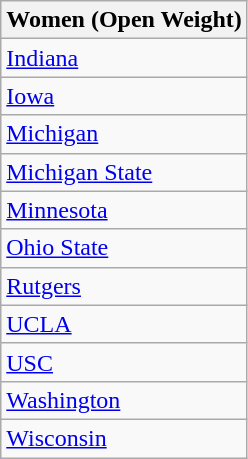<table class="wikitable">
<tr>
<th>Women (Open Weight)</th>
</tr>
<tr>
<td><a href='#'>Indiana</a></td>
</tr>
<tr>
<td><a href='#'>Iowa</a></td>
</tr>
<tr>
<td><a href='#'>Michigan</a></td>
</tr>
<tr>
<td><a href='#'>Michigan State</a></td>
</tr>
<tr>
<td><a href='#'>Minnesota</a></td>
</tr>
<tr>
<td><a href='#'>Ohio State</a></td>
</tr>
<tr>
<td><a href='#'>Rutgers</a></td>
</tr>
<tr>
<td><a href='#'>UCLA</a></td>
</tr>
<tr>
<td><a href='#'>USC</a></td>
</tr>
<tr>
<td><a href='#'>Washington</a></td>
</tr>
<tr>
<td><a href='#'>Wisconsin</a></td>
</tr>
</table>
